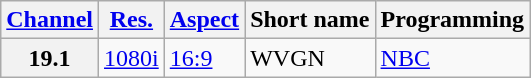<table class="wikitable">
<tr>
<th scope = "col"><a href='#'>Channel</a></th>
<th scope = "col"><a href='#'>Res.</a></th>
<th scope = "col"><a href='#'>Aspect</a></th>
<th scope = "col">Short name</th>
<th scope = "col">Programming</th>
</tr>
<tr>
<th scope = "row">19.1</th>
<td><a href='#'>1080i</a></td>
<td><a href='#'>16:9</a></td>
<td>WVGN</td>
<td><a href='#'>NBC</a></td>
</tr>
</table>
